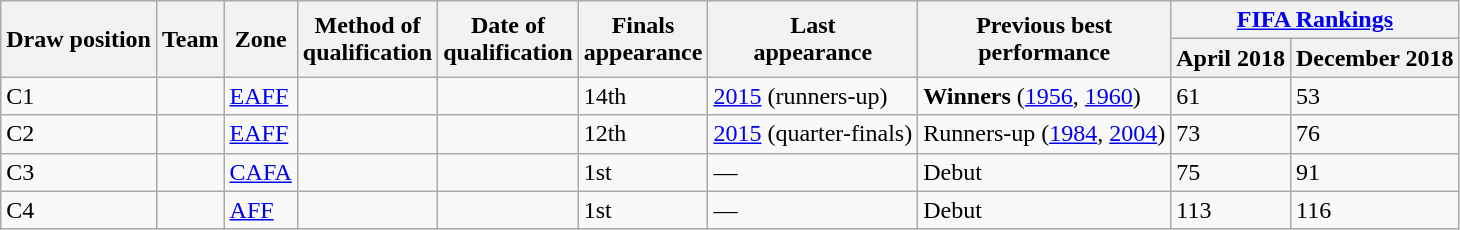<table class="wikitable sortable">
<tr>
<th rowspan=2>Draw position</th>
<th rowspan=2>Team</th>
<th rowspan=2>Zone</th>
<th rowspan=2>Method of<br>qualification</th>
<th rowspan=2>Date of<br>qualification</th>
<th rowspan=2 data-sort-type="number">Finals<br>appearance</th>
<th rowspan=2>Last<br>appearance</th>
<th rowspan=2>Previous best<br>performance</th>
<th colspan=2><a href='#'>FIFA Rankings</a></th>
</tr>
<tr>
<th>April 2018</th>
<th>December 2018</th>
</tr>
<tr>
<td>C1</td>
<td style=white-space:nowrap></td>
<td><a href='#'>EAFF</a></td>
<td></td>
<td></td>
<td>14th</td>
<td><a href='#'>2015</a> (runners-up)</td>
<td><strong>Winners</strong> (<a href='#'>1956</a>, <a href='#'>1960</a>)</td>
<td>61</td>
<td>53</td>
</tr>
<tr>
<td>C2</td>
<td style=white-space:nowrap></td>
<td><a href='#'>EAFF</a></td>
<td></td>
<td></td>
<td>12th</td>
<td><a href='#'>2015</a> (quarter-finals)</td>
<td>Runners-up (<a href='#'>1984</a>, <a href='#'>2004</a>)</td>
<td>73</td>
<td>76</td>
</tr>
<tr>
<td>C3</td>
<td style=white-space:nowrap></td>
<td><a href='#'>CAFA</a></td>
<td></td>
<td></td>
<td>1st</td>
<td>—</td>
<td>Debut</td>
<td>75</td>
<td>91</td>
</tr>
<tr>
<td>C4</td>
<td style=white-space:nowrap></td>
<td><a href='#'>AFF</a></td>
<td></td>
<td></td>
<td>1st</td>
<td>—</td>
<td>Debut</td>
<td>113</td>
<td>116</td>
</tr>
</table>
